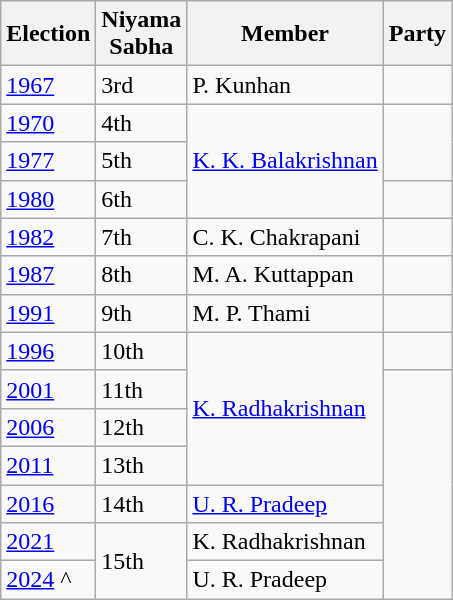<table class="wikitable sortable">
<tr>
<th>Election</th>
<th>Niyama<br>Sabha</th>
<th>Member</th>
<th colspan=2>Party</th>
</tr>
<tr>
<td><a href='#'>1967</a></td>
<td>3rd</td>
<td>P. Kunhan</td>
<td></td>
</tr>
<tr>
<td><a href='#'>1970</a></td>
<td>4th</td>
<td rowspan="3"><a href='#'>K. K. Balakrishnan</a></td>
</tr>
<tr>
<td><a href='#'>1977</a></td>
<td>5th</td>
</tr>
<tr>
<td><a href='#'>1980</a></td>
<td>6th</td>
<td></td>
</tr>
<tr>
<td><a href='#'>1982</a></td>
<td>7th</td>
<td>C. K. Chakrapani</td>
<td></td>
</tr>
<tr>
<td><a href='#'>1987</a></td>
<td>8th</td>
<td>M. A. Kuttappan</td>
<td></td>
</tr>
<tr>
<td><a href='#'>1991</a></td>
<td>9th</td>
<td>M. P. Thami</td>
</tr>
<tr>
<td><a href='#'>1996</a></td>
<td>10th</td>
<td rowspan="4"><a href='#'>K. Radhakrishnan</a></td>
<td></td>
</tr>
<tr>
<td><a href='#'>2001</a></td>
<td>11th</td>
</tr>
<tr>
<td><a href='#'>2006</a></td>
<td>12th</td>
</tr>
<tr>
<td><a href='#'>2011</a></td>
<td>13th</td>
</tr>
<tr>
<td><a href='#'>2016</a></td>
<td>14th</td>
<td><a href='#'>U. R. Pradeep</a></td>
</tr>
<tr>
<td><a href='#'>2021</a></td>
<td rowspan="2">15th</td>
<td>K. Radhakrishnan</td>
</tr>
<tr>
<td><a href='#'>2024</a> ^</td>
<td>U. R. Pradeep</td>
</tr>
</table>
